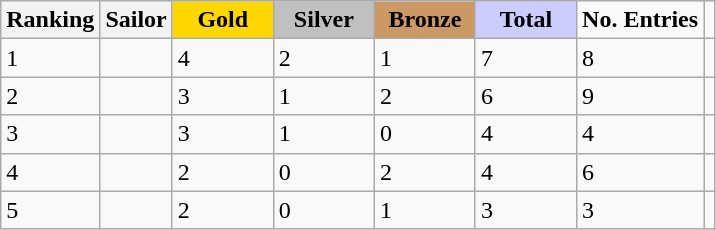<table class="wikitable">
<tr>
<th align=center><strong>Ranking</strong></th>
<th align=center><strong>Sailor</strong></th>
<td style="background:gold; width:60px; text-align:center;"><strong>Gold</strong></td>
<td style="background:silver; width:60px; text-align:center;"><strong>Silver</strong></td>
<td style="background:#c96; width:60px; text-align:center;"><strong>Bronze</strong></td>
<td style="background:#ccf; width:60px; text-align:center;"><strong>Total</strong></td>
<td width:60px; text-align:center;"><strong>No. Entries</strong></td>
</tr>
<tr>
<td>1</td>
<td></td>
<td>4</td>
<td>2</td>
<td>1</td>
<td>7</td>
<td>8</td>
<td></td>
</tr>
<tr>
<td>2</td>
<td></td>
<td>3</td>
<td>1</td>
<td>2</td>
<td>6</td>
<td>9</td>
<td></td>
</tr>
<tr>
<td>3</td>
<td></td>
<td>3</td>
<td>1</td>
<td>0</td>
<td>4</td>
<td>4</td>
<td></td>
</tr>
<tr>
<td>4</td>
<td></td>
<td>2</td>
<td>0</td>
<td>2</td>
<td>4</td>
<td>6</td>
<td></td>
</tr>
<tr>
<td>5</td>
<td></td>
<td>2</td>
<td>0</td>
<td>1</td>
<td>3</td>
<td>3</td>
<td></td>
</tr>
</table>
